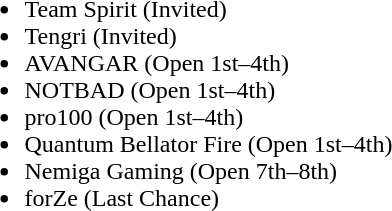<table cellspacing="30">
<tr>
<td valign="top" width="600px"><br><ul><li>Team Spirit (Invited)</li><li>Tengri (Invited)</li><li>AVANGAR (Open 1st–4th)</li><li>NOTBAD (Open 1st–4th)</li><li>pro100 (Open 1st–4th)</li><li>Quantum Bellator Fire (Open 1st–4th)</li><li>Nemiga Gaming (Open 7th–8th)</li><li>forZe (Last Chance)</li></ul></td>
</tr>
<tr>
</tr>
</table>
